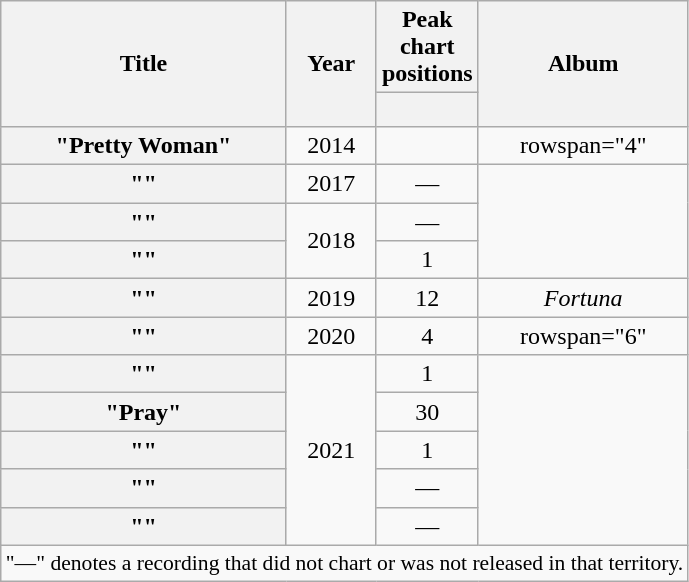<table class="wikitable plainrowheaders" style="text-align:center;">
<tr>
<th scope="col" rowspan="2">Title</th>
<th scope="col" rowspan="2">Year</th>
<th scope="col" colspan="1">Peak<br>chart<br>positions</th>
<th scope="col" rowspan="2">Album</th>
</tr>
<tr>
<th style="width:3em; font-size:85%;"><a href='#'></a><br></th>
</tr>
<tr>
<th scope="row">"Pretty Woman"<br></th>
<td>2014</td>
<td></td>
<td>rowspan="4" </td>
</tr>
<tr>
<th scope="row">""<br></th>
<td>2017</td>
<td>—</td>
</tr>
<tr>
<th scope="row">""<br></th>
<td rowspan="2">2018</td>
<td>—</td>
</tr>
<tr>
<th scope="row">""<br></th>
<td>1</td>
</tr>
<tr>
<th scope="row">""<br></th>
<td>2019</td>
<td>12</td>
<td><em>Fortuna</em></td>
</tr>
<tr>
<th scope="row">""<br></th>
<td>2020</td>
<td>4</td>
<td>rowspan="6" </td>
</tr>
<tr>
<th scope="row">""<br></th>
<td rowspan="5">2021</td>
<td>1</td>
</tr>
<tr>
<th scope="row">"Pray"<br></th>
<td>30</td>
</tr>
<tr>
<th scope="row">""<br></th>
<td>1</td>
</tr>
<tr>
<th scope="row">""<br></th>
<td>—</td>
</tr>
<tr>
<th scope="row">""<br></th>
<td>—</td>
</tr>
<tr>
<td colspan="6" style="font-size:90%">"—" denotes a recording that did not chart or was not released in that territory.</td>
</tr>
</table>
